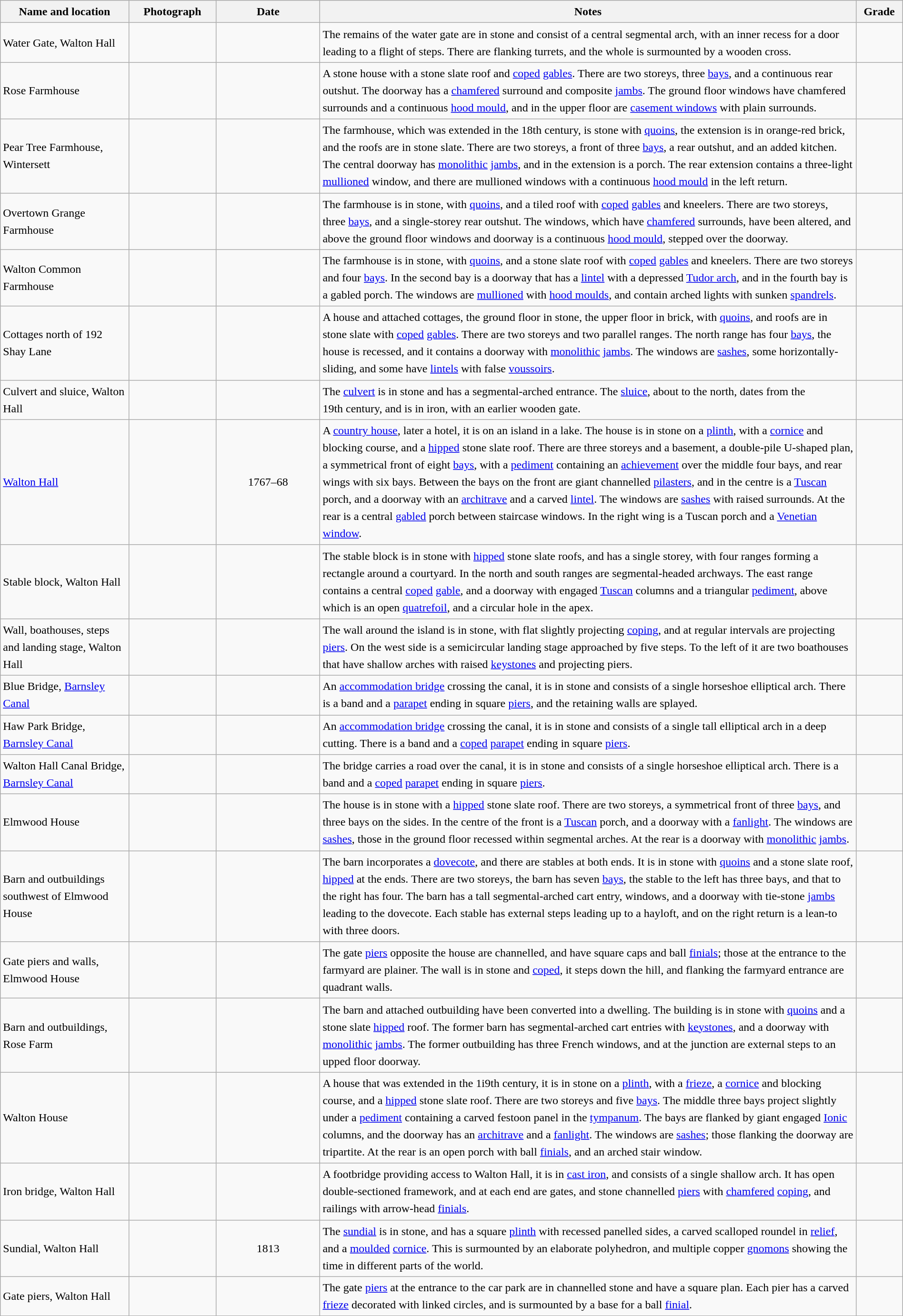<table class="wikitable sortable plainrowheaders" style="width:100%; border:0; text-align:left; line-height:150%;">
<tr>
<th scope="col"  style="width:150px">Name and location</th>
<th scope="col"  style="width:100px" class="unsortable">Photograph</th>
<th scope="col"  style="width:120px">Date</th>
<th scope="col"  style="width:650px" class="unsortable">Notes</th>
<th scope="col"  style="width:50px">Grade</th>
</tr>
<tr>
<td>Water Gate, Walton Hall<br><small></small></td>
<td></td>
<td align="center"></td>
<td>The remains of the water gate are in stone and consist of a central segmental arch, with an inner recess for a door leading to a flight of steps.  There are flanking turrets, and the whole is surmounted by a wooden cross.</td>
<td align="center" ></td>
</tr>
<tr>
<td>Rose Farmhouse<br><small></small></td>
<td></td>
<td align="center"></td>
<td>A stone house with a stone slate roof and <a href='#'>coped</a> <a href='#'>gables</a>.  There are two storeys, three <a href='#'>bays</a>, and a continuous rear outshut.  The doorway has a <a href='#'>chamfered</a> surround and composite <a href='#'>jambs</a>.  The ground floor windows have chamfered surrounds and a continuous <a href='#'>hood mould</a>, and in the upper floor are <a href='#'>casement windows</a> with plain surrounds.</td>
<td align="center" ></td>
</tr>
<tr>
<td>Pear Tree Farmhouse, Wintersett<br><small></small></td>
<td></td>
<td align="center"></td>
<td>The farmhouse, which was extended in the 18th century, is stone with <a href='#'>quoins</a>, the extension is in orange-red brick, and the roofs are in stone slate.  There are two storeys, a front of three <a href='#'>bays</a>, a rear outshut, and an added kitchen.  The central doorway has <a href='#'>monolithic</a> <a href='#'>jambs</a>, and in the extension is a porch.  The rear extension contains a three-light <a href='#'>mullioned</a> window, and there are mullioned windows with a continuous <a href='#'>hood mould</a> in the left return.</td>
<td align="center" ></td>
</tr>
<tr>
<td>Overtown Grange Farmhouse<br><small></small></td>
<td></td>
<td align="center"></td>
<td>The farmhouse is in stone, with <a href='#'>quoins</a>, and a tiled roof with <a href='#'>coped</a> <a href='#'>gables</a> and kneelers.  There are two storeys, three <a href='#'>bays</a>, and a single-storey rear outshut.  The windows, which have <a href='#'>chamfered</a> surrounds, have been altered, and above the ground floor windows and doorway is a continuous <a href='#'>hood mould</a>, stepped over the doorway.</td>
<td align="center" ></td>
</tr>
<tr>
<td>Walton Common Farmhouse<br><small></small></td>
<td></td>
<td align="center"></td>
<td>The farmhouse is in stone, with <a href='#'>quoins</a>, and a stone slate roof with <a href='#'>coped</a> <a href='#'>gables</a> and kneelers.  There are two storeys and four <a href='#'>bays</a>.  In the second bay is a doorway that has a <a href='#'>lintel</a> with a depressed <a href='#'>Tudor arch</a>, and in the fourth bay is a gabled porch.  The windows are <a href='#'>mullioned</a> with <a href='#'>hood moulds</a>, and contain arched lights with sunken <a href='#'>spandrels</a>.</td>
<td align="center" ></td>
</tr>
<tr>
<td>Cottages north of 192 Shay Lane<br><small></small></td>
<td></td>
<td align="center"></td>
<td>A house and attached cottages, the ground floor in stone, the upper floor in brick, with <a href='#'>quoins</a>, and roofs are in stone slate with <a href='#'>coped</a> <a href='#'>gables</a>.  There are two storeys and two parallel ranges.  The north range has four <a href='#'>bays</a>, the house is recessed, and it contains a doorway with <a href='#'>monolithic</a> <a href='#'>jambs</a>.  The windows are <a href='#'>sashes</a>, some horizontally-sliding, and some have <a href='#'>lintels</a> with false <a href='#'>voussoirs</a>.</td>
<td align="center" ></td>
</tr>
<tr>
<td>Culvert and sluice, Walton Hall<br><small></small></td>
<td></td>
<td align="center"></td>
<td>The <a href='#'>culvert</a> is in stone and has a segmental-arched entrance.  The <a href='#'>sluice</a>, about  to the north, dates from the 19th century, and is in iron, with an earlier wooden gate.</td>
<td align="center" ></td>
</tr>
<tr>
<td><a href='#'>Walton Hall</a><br><small></small></td>
<td></td>
<td align="center">1767–68</td>
<td>A <a href='#'>country house</a>, later a hotel, it is on an island in a lake.  The house is in stone on a <a href='#'>plinth</a>, with a <a href='#'>cornice</a> and blocking course, and a <a href='#'>hipped</a> stone slate roof.  There are three storeys and a basement, a double-pile U-shaped plan, a symmetrical front of eight <a href='#'>bays</a>, with a <a href='#'>pediment</a> containing an <a href='#'>achievement</a> over the middle four bays, and rear wings with six bays.  Between the bays on the front are giant channelled <a href='#'>pilasters</a>, and in the centre is a <a href='#'>Tuscan</a> porch, and a doorway with an <a href='#'>architrave</a> and a carved <a href='#'>lintel</a>.  The windows are <a href='#'>sashes</a> with raised surrounds.  At the rear is a central <a href='#'>gabled</a> porch between staircase windows.  In the right wing is a Tuscan porch and a <a href='#'>Venetian window</a>.</td>
<td align="center" ></td>
</tr>
<tr>
<td>Stable block, Walton Hall<br><small></small></td>
<td></td>
<td align="center"></td>
<td>The stable block is in stone with <a href='#'>hipped</a> stone slate roofs, and has a single storey, with four ranges forming a rectangle around a courtyard.  In the north and south ranges are segmental-headed archways.  The east range contains a central <a href='#'>coped</a> <a href='#'>gable</a>, and a doorway with engaged <a href='#'>Tuscan</a> columns and a triangular <a href='#'>pediment</a>, above which is an open <a href='#'>quatrefoil</a>, and a circular hole in the apex.</td>
<td align="center" ></td>
</tr>
<tr>
<td>Wall, boathouses, steps and landing stage, Walton Hall<br><small></small></td>
<td></td>
<td align="center"></td>
<td>The wall around the island is in stone, with flat slightly projecting <a href='#'>coping</a>, and at regular intervals are projecting <a href='#'>piers</a>.  On the west side is a semicircular landing stage approached by five steps.  To the left of it are two boathouses that have shallow arches with raised <a href='#'>keystones</a> and projecting piers.</td>
<td align="center" ></td>
</tr>
<tr>
<td>Blue Bridge, <a href='#'>Barnsley Canal</a><br><small></small></td>
<td></td>
<td align="center"></td>
<td>An <a href='#'>accommodation bridge</a> crossing the canal, it is in stone and consists of a single horseshoe elliptical arch.  There is a band and a <a href='#'>parapet</a> ending in square <a href='#'>piers</a>, and the retaining walls are splayed.</td>
<td align="center" ></td>
</tr>
<tr>
<td>Haw Park Bridge, <a href='#'>Barnsley Canal</a><br><small></small></td>
<td></td>
<td align="center"></td>
<td>An <a href='#'>accommodation bridge</a> crossing the canal, it is in stone and consists of a single tall elliptical arch in a deep cutting.  There is a band and a <a href='#'>coped</a> <a href='#'>parapet</a> ending in square <a href='#'>piers</a>.</td>
<td align="center" ></td>
</tr>
<tr>
<td>Walton Hall Canal Bridge, <a href='#'>Barnsley Canal</a><br><small></small></td>
<td></td>
<td align="center"></td>
<td>The bridge carries a road over the canal, it is in stone and consists of a single horseshoe elliptical arch.  There is a band and a <a href='#'>coped</a> <a href='#'>parapet</a> ending in square <a href='#'>piers</a>.</td>
<td align="center" ></td>
</tr>
<tr>
<td>Elmwood House<br><small></small></td>
<td></td>
<td align="center"></td>
<td>The house is in stone with a <a href='#'>hipped</a> stone slate roof.  There are two storeys, a symmetrical front of three <a href='#'>bays</a>, and three bays on the sides.  In the centre of the front is a <a href='#'>Tuscan</a> porch, and a doorway with a <a href='#'>fanlight</a>.  The windows are <a href='#'>sashes</a>, those in the ground floor recessed within segmental arches.  At the rear is a doorway with <a href='#'>monolithic</a> <a href='#'>jambs</a>.</td>
<td align="center" ></td>
</tr>
<tr>
<td>Barn and outbuildings southwest of Elmwood House<br><small></small></td>
<td></td>
<td align="center"></td>
<td>The barn incorporates a <a href='#'>dovecote</a>, and there are stables at both ends.  It is in stone with <a href='#'>quoins</a> and a stone slate roof, <a href='#'>hipped</a> at the ends.  There are two storeys, the barn has seven <a href='#'>bays</a>, the stable to the left has three bays, and that to the right has four.  The barn has a tall segmental-arched cart entry, windows, and a doorway with tie-stone <a href='#'>jambs</a> leading to the dovecote.  Each stable has external steps leading up to a hayloft, and on the right return is a lean-to with three doors.</td>
<td align="center" ></td>
</tr>
<tr>
<td>Gate piers and walls,<br>Elmwood House<br><small></small></td>
<td></td>
<td align="center"></td>
<td>The gate <a href='#'>piers</a> opposite the house are channelled, and have square caps and ball <a href='#'>finials</a>; those at the entrance to the farmyard are plainer.  The wall is in stone and <a href='#'>coped</a>, it steps down the hill, and flanking the farmyard entrance are quadrant walls.</td>
<td align="center" ></td>
</tr>
<tr>
<td>Barn and outbuildings, Rose Farm<br><small></small></td>
<td></td>
<td align="center"></td>
<td>The barn and attached outbuilding have been converted into a dwelling.  The building is in stone with <a href='#'>quoins</a> and a stone slate <a href='#'>hipped</a> roof.  The former barn has segmental-arched cart entries with <a href='#'>keystones</a>, and a doorway with <a href='#'>monolithic</a> <a href='#'>jambs</a>.  The former outbuilding has three French windows, and at the junction are external steps to an upped floor doorway.</td>
<td align="center" ></td>
</tr>
<tr>
<td>Walton House<br><small></small></td>
<td></td>
<td align="center"></td>
<td>A house that was extended in the 1i9th century, it is in stone on a <a href='#'>plinth</a>, with a <a href='#'>frieze</a>, a <a href='#'>cornice</a> and blocking course, and a <a href='#'>hipped</a> stone slate roof.  There are two storeys and five <a href='#'>bays</a>.  The middle three bays project slightly under a <a href='#'>pediment</a> containing a carved festoon panel in the <a href='#'>tympanum</a>.  The bays are flanked by giant engaged <a href='#'>Ionic</a> columns, and the doorway has an <a href='#'>architrave</a> and a <a href='#'>fanlight</a>.  The windows are <a href='#'>sashes</a>; those flanking the doorway are tripartite.  At the rear is an open porch with ball <a href='#'>finials</a>, and an arched stair window.</td>
<td align="center" ></td>
</tr>
<tr>
<td>Iron bridge, Walton Hall<br><small></small></td>
<td></td>
<td align="center"></td>
<td>A footbridge providing access to Walton Hall, it is in <a href='#'>cast iron</a>, and consists of a single shallow arch.  It has open double-sectioned framework, and at each end are gates, and stone channelled <a href='#'>piers</a> with <a href='#'>chamfered</a> <a href='#'>coping</a>, and railings with arrow-head <a href='#'>finials</a>.</td>
<td align="center" ></td>
</tr>
<tr>
<td>Sundial, Walton Hall<br><small></small></td>
<td></td>
<td align="center">1813</td>
<td>The <a href='#'>sundial</a> is in stone, and has a square <a href='#'>plinth</a> with recessed panelled sides, a carved scalloped roundel in <a href='#'>relief</a>, and a <a href='#'>moulded</a> <a href='#'>cornice</a>.  This is surmounted by an elaborate polyhedron, and multiple copper <a href='#'>gnomons</a> showing the time in different parts of the world.</td>
<td align="center" ></td>
</tr>
<tr>
<td>Gate piers, Walton Hall<br><small></small></td>
<td></td>
<td align="center"></td>
<td>The gate <a href='#'>piers</a> at the entrance to the car park are in channelled stone and have a square plan.  Each pier has a carved <a href='#'>frieze</a> decorated with linked circles, and is surmounted by a base for a ball <a href='#'>finial</a>.</td>
<td align="center" ></td>
</tr>
<tr>
</tr>
</table>
